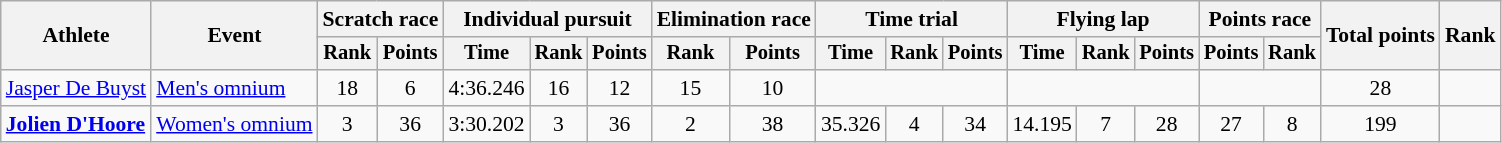<table class="wikitable" style="font-size:90%">
<tr>
<th rowspan="2">Athlete</th>
<th rowspan="2">Event</th>
<th colspan=2>Scratch race</th>
<th colspan=3>Individual pursuit</th>
<th colspan=2>Elimination race</th>
<th colspan=3>Time trial</th>
<th colspan=3>Flying lap</th>
<th colspan=2>Points race</th>
<th rowspan=2>Total points</th>
<th rowspan=2>Rank</th>
</tr>
<tr style="font-size:95%">
<th>Rank</th>
<th>Points</th>
<th>Time</th>
<th>Rank</th>
<th>Points</th>
<th>Rank</th>
<th>Points</th>
<th>Time</th>
<th>Rank</th>
<th>Points</th>
<th>Time</th>
<th>Rank</th>
<th>Points</th>
<th>Points</th>
<th>Rank</th>
</tr>
<tr align=center>
<td align=left><a href='#'>Jasper De Buyst</a></td>
<td align=left><a href='#'>Men's omnium</a></td>
<td>18</td>
<td>6</td>
<td>4:36.246</td>
<td>16</td>
<td>12</td>
<td>15</td>
<td>10</td>
<td colspan=3></td>
<td colspan=3></td>
<td colspan=2></td>
<td>28</td>
<td></td>
</tr>
<tr align=center>
<td align=left><strong><a href='#'>Jolien D'Hoore</a></strong></td>
<td align=left><a href='#'>Women's omnium</a></td>
<td>3</td>
<td>36</td>
<td>3:30.202</td>
<td>3</td>
<td>36</td>
<td>2</td>
<td>38</td>
<td>35.326</td>
<td>4</td>
<td>34</td>
<td>14.195</td>
<td>7</td>
<td>28</td>
<td>27</td>
<td>8</td>
<td>199</td>
<td></td>
</tr>
</table>
